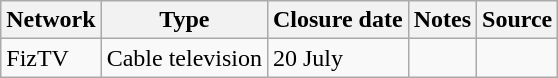<table class="wikitable sortable">
<tr>
<th>Network</th>
<th>Type</th>
<th>Closure date</th>
<th>Notes</th>
<th>Source</th>
</tr>
<tr>
<td>FizTV</td>
<td>Cable television</td>
<td>20 July</td>
<td></td>
<td></td>
</tr>
</table>
